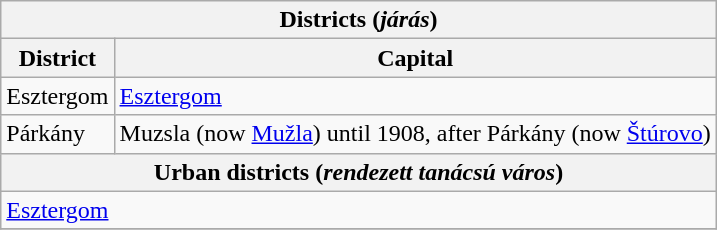<table class="wikitable">
<tr>
<th colspan=2>Districts (<em>járás</em>)</th>
</tr>
<tr>
<th>District</th>
<th>Capital</th>
</tr>
<tr>
<td> Esztergom</td>
<td><a href='#'>Esztergom</a></td>
</tr>
<tr>
<td> Párkány</td>
<td>Muzsla (now <a href='#'>Mužla</a>) until 1908, after Párkány (now <a href='#'>Štúrovo</a>)</td>
</tr>
<tr>
<th colspan=2> Urban districts (<em>rendezett tanácsú város</em>)</th>
</tr>
<tr>
<td colspan=2><a href='#'>Esztergom</a></td>
</tr>
<tr>
</tr>
</table>
